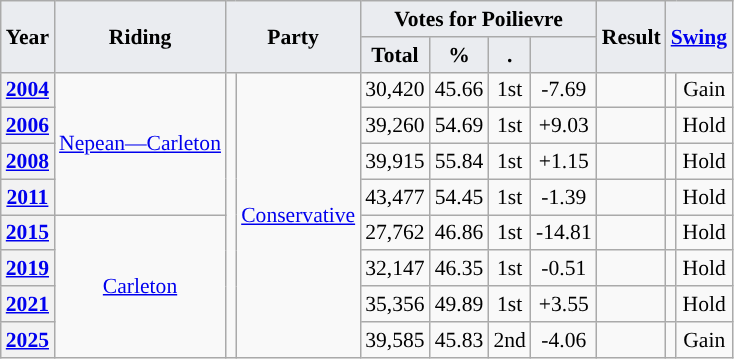<table class="wikitable" style="font-size:90%; text-align:center;">
<tr>
<th rowspan="2" style="background:#eaecf0;">Year</th>
<th rowspan="2" style="background:#eaecf0;">Riding</th>
<th colspan="2" rowspan="2" style="background:#eaecf0;">Party</th>
<th colspan="4" style="background:#eaecf0;">Votes for Poilievre</th>
<th rowspan="2" style="background:#eaecf0;">Result</th>
<th colspan="2" rowspan="2" style="background:#eaecf0;"><a href='#'>Swing</a></th>
</tr>
<tr>
<th style="background:#eaecf0;">Total</th>
<th style="background:#eaecf0;">%</th>
<th style="background:#eaecf0;">.</th>
<th style="background:#eaecf0;"></th>
</tr>
<tr>
<th><a href='#'>2004</a></th>
<td rowspan="4"><a href='#'>Nepean—Carleton</a></td>
<td rowspan="9" style="background-color:"></td>
<td rowspan="9"><a href='#'>Conservative</a></td>
<td>30,420</td>
<td>45.66</td>
<td>1st</td>
<td>-7.69</td>
<td></td>
<td style="background-color:"></td>
<td>Gain</td>
</tr>
<tr>
<th><a href='#'>2006</a></th>
<td>39,260</td>
<td>54.69</td>
<td>1st</td>
<td>+9.03</td>
<td></td>
<td style="background-color:"></td>
<td>Hold</td>
</tr>
<tr>
<th><a href='#'>2008</a></th>
<td>39,915</td>
<td>55.84</td>
<td>1st</td>
<td>+1.15</td>
<td></td>
<td style="background-color:"></td>
<td>Hold</td>
</tr>
<tr>
<th><a href='#'>2011</a></th>
<td>43,477</td>
<td>54.45</td>
<td>1st</td>
<td>-1.39</td>
<td></td>
<td style="background-color:"></td>
<td>Hold</td>
</tr>
<tr>
<th><a href='#'>2015</a></th>
<td rowspan="4"><a href='#'>Carleton</a></td>
<td>27,762</td>
<td>46.86</td>
<td>1st</td>
<td>-14.81</td>
<td></td>
<td style="background-color:"></td>
<td>Hold</td>
</tr>
<tr>
<th><a href='#'>2019</a></th>
<td>32,147</td>
<td>46.35</td>
<td>1st</td>
<td>-0.51</td>
<td></td>
<td style="background-color:"></td>
<td>Hold</td>
</tr>
<tr>
<th><a href='#'>2021</a></th>
<td>35,356</td>
<td>49.89</td>
<td>1st</td>
<td>+3.55</td>
<td></td>
<td style="background-color:"></td>
<td>Hold</td>
</tr>
<tr>
<th><a href='#'>2025</a></th>
<td>39,585</td>
<td>45.83</td>
<td>2nd</td>
<td>-4.06</td>
<td></td>
<td style="background-color:"></td>
<td>Gain</td>
</tr>
</table>
